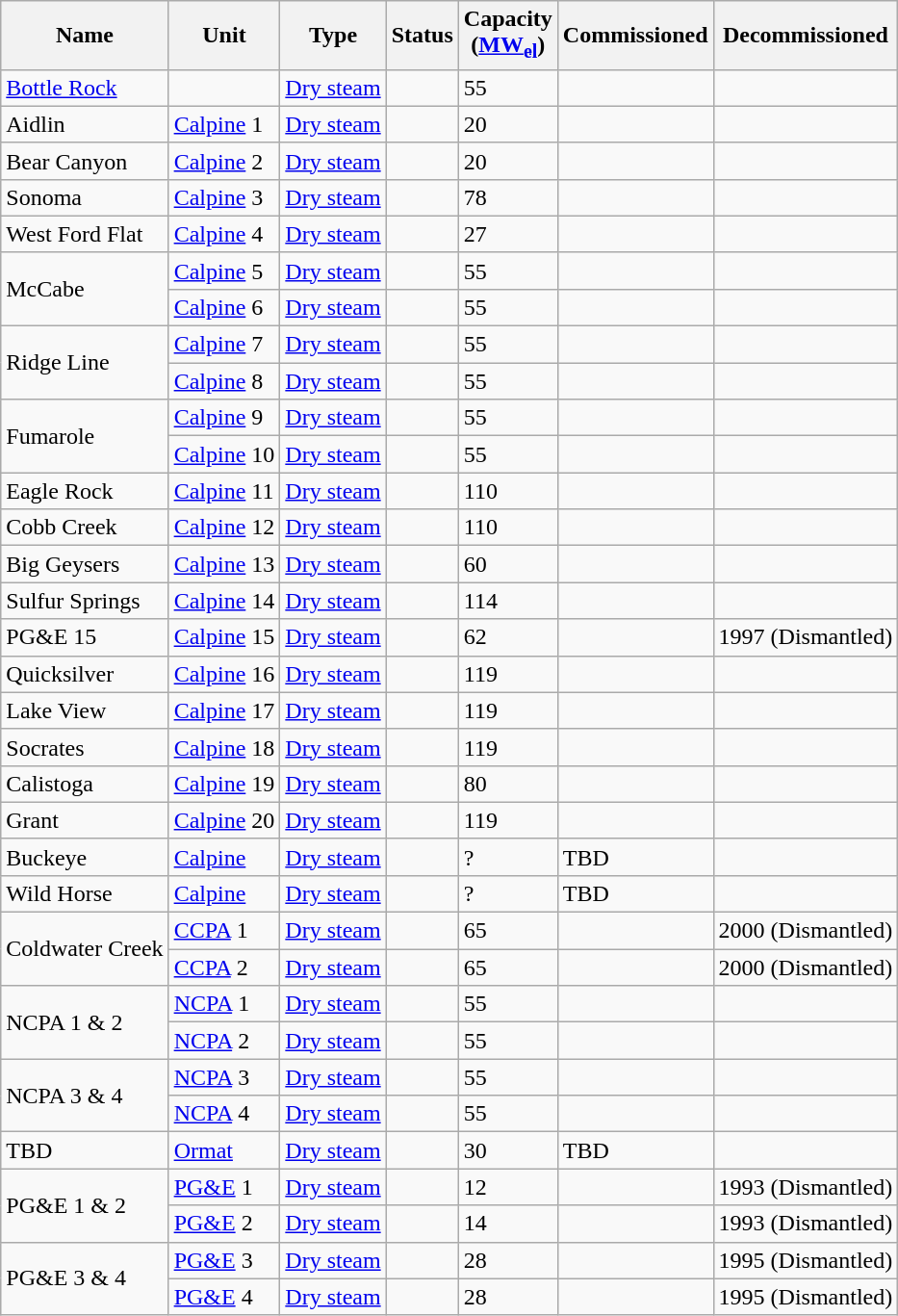<table class="wikitable sortable mw-datatable">
<tr>
<th>Name</th>
<th>Unit</th>
<th>Type</th>
<th>Status</th>
<th>Capacity<br>(<a href='#'>MW<sub>el</sub></a>)</th>
<th>Commissioned</th>
<th>Decommissioned</th>
</tr>
<tr>
<td><a href='#'>Bottle Rock</a></td>
<td></td>
<td><a href='#'>Dry steam</a></td>
<td></td>
<td>55</td>
<td> <br></td>
<td></td>
</tr>
<tr>
<td>Aidlin</td>
<td><a href='#'>Calpine</a> 1</td>
<td><a href='#'>Dry steam</a></td>
<td></td>
<td>20</td>
<td></td>
<td></td>
</tr>
<tr>
<td>Bear Canyon</td>
<td><a href='#'>Calpine</a> 2</td>
<td><a href='#'>Dry steam</a></td>
<td></td>
<td>20</td>
<td></td>
<td></td>
</tr>
<tr>
<td>Sonoma</td>
<td><a href='#'>Calpine</a> 3</td>
<td><a href='#'>Dry steam</a></td>
<td></td>
<td>78</td>
<td></td>
<td></td>
</tr>
<tr>
<td>West Ford Flat</td>
<td><a href='#'>Calpine</a> 4</td>
<td><a href='#'>Dry steam</a></td>
<td></td>
<td>27</td>
<td></td>
<td></td>
</tr>
<tr>
<td rowspan=2>McCabe</td>
<td><a href='#'>Calpine</a> 5</td>
<td><a href='#'>Dry steam</a></td>
<td></td>
<td>55</td>
<td></td>
<td></td>
</tr>
<tr>
<td><a href='#'>Calpine</a> 6</td>
<td><a href='#'>Dry steam</a></td>
<td></td>
<td>55</td>
<td></td>
<td></td>
</tr>
<tr>
<td rowspan=2>Ridge Line</td>
<td><a href='#'>Calpine</a> 7</td>
<td><a href='#'>Dry steam</a></td>
<td></td>
<td>55</td>
<td></td>
<td></td>
</tr>
<tr>
<td><a href='#'>Calpine</a> 8</td>
<td><a href='#'>Dry steam</a></td>
<td></td>
<td>55</td>
<td></td>
<td></td>
</tr>
<tr>
<td rowspan=2>Fumarole</td>
<td><a href='#'>Calpine</a> 9</td>
<td><a href='#'>Dry steam</a></td>
<td></td>
<td>55</td>
<td></td>
<td></td>
</tr>
<tr>
<td><a href='#'>Calpine</a> 10</td>
<td><a href='#'>Dry steam</a></td>
<td></td>
<td>55</td>
<td></td>
<td></td>
</tr>
<tr>
<td>Eagle Rock</td>
<td><a href='#'>Calpine</a> 11</td>
<td><a href='#'>Dry steam</a></td>
<td></td>
<td>110</td>
<td></td>
<td></td>
</tr>
<tr>
<td>Cobb Creek</td>
<td><a href='#'>Calpine</a> 12</td>
<td><a href='#'>Dry steam</a></td>
<td></td>
<td>110</td>
<td></td>
<td></td>
</tr>
<tr>
<td>Big Geysers</td>
<td><a href='#'>Calpine</a> 13</td>
<td><a href='#'>Dry steam</a></td>
<td></td>
<td>60</td>
<td></td>
<td></td>
</tr>
<tr>
<td>Sulfur Springs</td>
<td><a href='#'>Calpine</a> 14</td>
<td><a href='#'>Dry steam</a></td>
<td></td>
<td>114</td>
<td></td>
<td></td>
</tr>
<tr>
<td>PG&E 15 </td>
<td><a href='#'>Calpine</a> 15</td>
<td><a href='#'>Dry steam</a></td>
<td></td>
<td>62</td>
<td></td>
<td>1997 (Dismantled)</td>
</tr>
<tr>
<td>Quicksilver</td>
<td><a href='#'>Calpine</a> 16</td>
<td><a href='#'>Dry steam</a></td>
<td></td>
<td>119</td>
<td></td>
<td></td>
</tr>
<tr>
<td>Lake View</td>
<td><a href='#'>Calpine</a> 17</td>
<td><a href='#'>Dry steam</a></td>
<td></td>
<td>119</td>
<td></td>
<td></td>
</tr>
<tr>
<td>Socrates</td>
<td><a href='#'>Calpine</a> 18</td>
<td><a href='#'>Dry steam</a></td>
<td></td>
<td>119</td>
<td></td>
<td></td>
</tr>
<tr>
<td>Calistoga</td>
<td><a href='#'>Calpine</a> 19</td>
<td><a href='#'>Dry steam</a></td>
<td></td>
<td>80</td>
<td></td>
<td></td>
</tr>
<tr>
<td>Grant</td>
<td><a href='#'>Calpine</a> 20</td>
<td><a href='#'>Dry steam</a></td>
<td></td>
<td>119</td>
<td></td>
<td></td>
</tr>
<tr>
<td>Buckeye</td>
<td><a href='#'>Calpine</a></td>
<td><a href='#'>Dry steam</a></td>
<td></td>
<td>?</td>
<td>TBD</td>
<td></td>
</tr>
<tr>
<td>Wild Horse</td>
<td><a href='#'>Calpine</a></td>
<td><a href='#'>Dry steam</a></td>
<td></td>
<td>?</td>
<td>TBD</td>
<td></td>
</tr>
<tr>
<td rowspan=2>Coldwater Creek</td>
<td><a href='#'>CCPA</a> 1</td>
<td><a href='#'>Dry steam</a></td>
<td></td>
<td>65</td>
<td></td>
<td>2000 (Dismantled)</td>
</tr>
<tr>
<td><a href='#'>CCPA</a> 2</td>
<td><a href='#'>Dry steam</a></td>
<td></td>
<td>65</td>
<td></td>
<td>2000 (Dismantled)</td>
</tr>
<tr>
<td rowspan=2>NCPA 1 & 2</td>
<td><a href='#'>NCPA</a> 1</td>
<td><a href='#'>Dry steam</a></td>
<td></td>
<td>55</td>
<td></td>
<td></td>
</tr>
<tr>
<td><a href='#'>NCPA</a> 2</td>
<td><a href='#'>Dry steam</a></td>
<td></td>
<td>55</td>
<td></td>
<td></td>
</tr>
<tr>
<td rowspan=2>NCPA 3 & 4</td>
<td><a href='#'>NCPA</a> 3</td>
<td><a href='#'>Dry steam</a></td>
<td></td>
<td>55</td>
<td></td>
<td></td>
</tr>
<tr>
<td><a href='#'>NCPA</a> 4</td>
<td><a href='#'>Dry steam</a></td>
<td></td>
<td>55</td>
<td></td>
<td></td>
</tr>
<tr>
<td>TBD</td>
<td><a href='#'>Ormat</a></td>
<td><a href='#'>Dry steam</a></td>
<td></td>
<td>30</td>
<td>TBD</td>
<td></td>
</tr>
<tr>
<td rowspan=2>PG&E 1 & 2</td>
<td><a href='#'>PG&E</a> 1</td>
<td><a href='#'>Dry steam</a></td>
<td></td>
<td>12</td>
<td></td>
<td>1993 (Dismantled)</td>
</tr>
<tr>
<td><a href='#'>PG&E</a> 2</td>
<td><a href='#'>Dry steam</a></td>
<td></td>
<td>14</td>
<td></td>
<td>1993 (Dismantled)</td>
</tr>
<tr>
<td rowspan=2>PG&E 3 & 4</td>
<td><a href='#'>PG&E</a> 3</td>
<td><a href='#'>Dry steam</a></td>
<td></td>
<td>28</td>
<td></td>
<td>1995 (Dismantled)</td>
</tr>
<tr>
<td><a href='#'>PG&E</a> 4</td>
<td><a href='#'>Dry steam</a></td>
<td></td>
<td>28</td>
<td></td>
<td>1995 (Dismantled)</td>
</tr>
</table>
